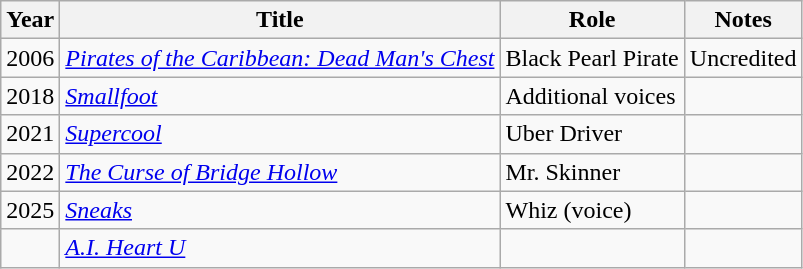<table class="wikitable sortable">
<tr>
<th>Year</th>
<th>Title</th>
<th>Role</th>
<th class="unsortable">Notes</th>
</tr>
<tr>
<td>2006</td>
<td><em><a href='#'>Pirates of the Caribbean: Dead Man's Chest</a></em></td>
<td>Black Pearl Pirate</td>
<td>Uncredited</td>
</tr>
<tr>
<td>2018</td>
<td><em><a href='#'>Smallfoot</a></em></td>
<td>Additional voices</td>
<td></td>
</tr>
<tr>
<td>2021</td>
<td><em><a href='#'>Supercool</a></em></td>
<td>Uber Driver</td>
<td></td>
</tr>
<tr>
<td>2022</td>
<td><em><a href='#'>The Curse of Bridge Hollow</a></em></td>
<td>Mr. Skinner</td>
<td></td>
</tr>
<tr>
<td>2025</td>
<td><em><a href='#'>Sneaks</a></em></td>
<td>Whiz (voice)</td>
<td></td>
</tr>
<tr>
<td></td>
<td><em><a href='#'>A.I. Heart U</a></em></td>
<td></td>
<td></td>
</tr>
</table>
